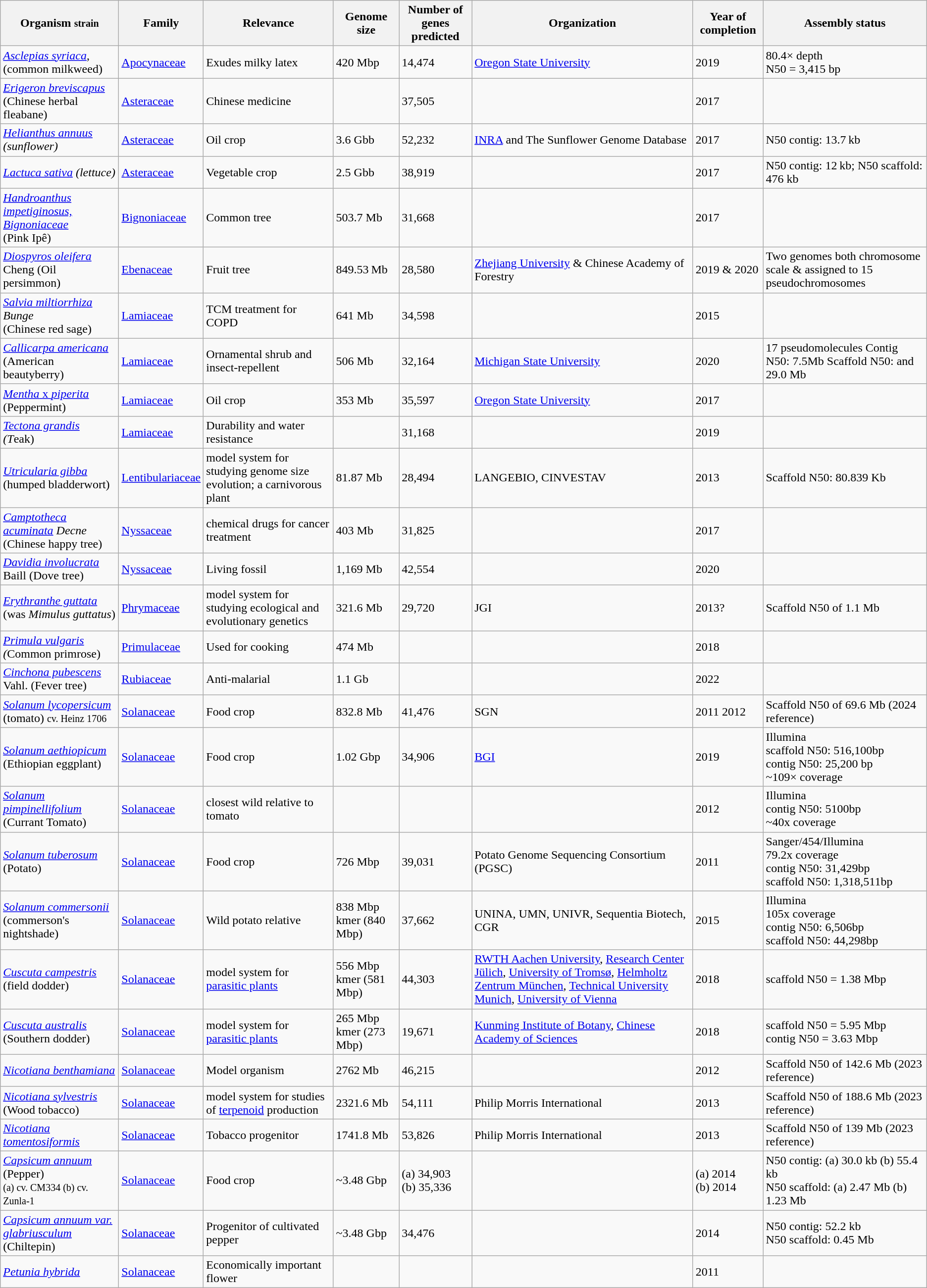<table class="wikitable sortable" style="border:1px solid #aaa;">
<tr>
<th>Organism <small>strain</small></th>
<th>Family</th>
<th>Relevance</th>
<th>Genome size</th>
<th>Number of genes predicted</th>
<th>Organization</th>
<th>Year of completion</th>
<th>Assembly status</th>
</tr>
<tr>
<td><em><a href='#'>Asclepias syriaca</a></em>, (common milkweed)</td>
<td><a href='#'>Apocynaceae</a></td>
<td>Exudes milky latex</td>
<td>420 Mbp</td>
<td>14,474</td>
<td><a href='#'>Oregon State University</a></td>
<td>2019</td>
<td>80.4× depth<br>N50 = 3,415 bp</td>
</tr>
<tr>
<td><em><a href='#'>Erigeron breviscapus</a></em> (Chinese herbal fleabane)</td>
<td><a href='#'>Asteraceae</a></td>
<td>Chinese medicine</td>
<td></td>
<td>37,505</td>
<td></td>
<td>2017</td>
<td></td>
</tr>
<tr>
<td><em><a href='#'>Helianthus annuus</a> (sunflower)</em></td>
<td><a href='#'>Asteraceae</a></td>
<td>Oil crop</td>
<td>3.6 Gbb</td>
<td>52,232</td>
<td><a href='#'>INRA</a> and The Sunflower Genome Database</td>
<td>2017</td>
<td>N50 contig: 13.7 kb</td>
</tr>
<tr>
<td><em><a href='#'>Lactuca sativa</a> (lettuce)</em></td>
<td><a href='#'>Asteraceae</a></td>
<td>Vegetable crop</td>
<td>2.5 Gbb</td>
<td>38,919</td>
<td></td>
<td>2017</td>
<td>N50 contig: 12 kb; N50 scaffold: 476 kb</td>
</tr>
<tr>
<td><em><a href='#'>Handroanthus impetiginosus, Bignoniaceae</a></em><br>(Pink Ipê)</td>
<td><a href='#'>Bignoniaceae</a></td>
<td>Common tree</td>
<td>503.7 Mb</td>
<td>31,668</td>
<td></td>
<td>2017</td>
<td></td>
</tr>
<tr>
<td><em><a href='#'>Diospyros oleifera</a></em> Cheng (Oil persimmon)</td>
<td><a href='#'>Ebenaceae</a></td>
<td>Fruit tree</td>
<td>849.53 Mb</td>
<td>28,580</td>
<td><a href='#'>Zhejiang University</a> & Chinese Academy of Forestry</td>
<td>2019 & 2020</td>
<td>Two genomes both chromosome scale & assigned to 15 pseudochromosomes</td>
</tr>
<tr>
<td><em><a href='#'>Salvia miltiorrhiza</a> Bunge</em><br>(Chinese red sage)</td>
<td><a href='#'>Lamiaceae</a></td>
<td>TCM treatment for COPD</td>
<td>641 Mb</td>
<td>34,598</td>
<td></td>
<td>2015</td>
<td></td>
</tr>
<tr>
<td><em><a href='#'>Callicarpa americana</a></em> (American beautyberry)</td>
<td><a href='#'>Lamiaceae</a></td>
<td>Ornamental shrub and insect-repellent</td>
<td>506 Mb</td>
<td>32,164</td>
<td><a href='#'>Michigan State University</a></td>
<td>2020</td>
<td>17 pseudomolecules Contig N50: 7.5Mb Scaffold N50: and 29.0 Mb</td>
</tr>
<tr>
<td><a href='#'><em>Mentha</em> x <em>piperita</em></a> (Peppermint)</td>
<td><a href='#'>Lamiaceae</a></td>
<td>Oil crop</td>
<td>353 Mb</td>
<td>35,597</td>
<td><a href='#'>Oregon State University</a></td>
<td>2017</td>
<td></td>
</tr>
<tr>
<td><em><a href='#'>Tectona grandis</a></em><br><em>(T</em>eak)</td>
<td><a href='#'>Lamiaceae</a></td>
<td>Durability and water resistance</td>
<td></td>
<td>31,168</td>
<td></td>
<td>2019</td>
<td></td>
</tr>
<tr>
<td><em><a href='#'>Utricularia gibba</a></em> (humped bladderwort)</td>
<td><a href='#'>Lentibulariaceae</a></td>
<td>model system for studying genome size evolution; a carnivorous plant</td>
<td>81.87 Mb</td>
<td>28,494</td>
<td>LANGEBIO, CINVESTAV</td>
<td>2013</td>
<td>Scaffold N50:  80.839 Kb</td>
</tr>
<tr>
<td><em><a href='#'>Camptotheca acuminata</a> Decne</em><br>(Chinese happy tree)</td>
<td><a href='#'>Nyssaceae</a></td>
<td>chemical drugs for cancer treatment</td>
<td>403 Mb</td>
<td>31,825</td>
<td></td>
<td>2017</td>
<td></td>
</tr>
<tr>
<td><em><a href='#'>Davidia involucrata</a></em> Baill (Dove tree)</td>
<td><a href='#'>Nyssaceae</a></td>
<td>Living fossil</td>
<td>1,169 Mb</td>
<td>42,554</td>
<td></td>
<td>2020</td>
<td></td>
</tr>
<tr>
<td><em><a href='#'>Erythranthe guttata</a></em><br>(was <em>Mimulus guttatus</em>)</td>
<td><a href='#'>Phrymaceae</a></td>
<td>model system for studying ecological and evolutionary genetics</td>
<td>321.6 Mb</td>
<td>29,720</td>
<td>JGI</td>
<td>2013?</td>
<td>Scaffold N50  of 1.1 Mb</td>
</tr>
<tr>
<td><em><a href='#'>Primula vulgaris</a> (</em>Common primrose)</td>
<td><a href='#'>Primulaceae</a></td>
<td>Used for cooking</td>
<td>474 Mb</td>
<td></td>
<td></td>
<td>2018</td>
<td></td>
</tr>
<tr>
<td><em><a href='#'>Cinchona pubescens</a></em> Vahl. (Fever tree)</td>
<td><a href='#'>Rubiaceae</a></td>
<td>Anti-malarial</td>
<td>1.1 Gb</td>
<td></td>
<td></td>
<td>2022</td>
<td></td>
</tr>
<tr>
<td><em><a href='#'>Solanum lycopersicum</a></em> (tomato) <small>cv. Heinz 1706</small></td>
<td><a href='#'>Solanaceae</a></td>
<td>Food crop</td>
<td>832.8 Mb</td>
<td>41,476</td>
<td>SGN</td>
<td>2011 2012</td>
<td>Scaffold N50 of 69.6 Mb (2024 reference)</td>
</tr>
<tr>
<td><em><a href='#'>Solanum aethiopicum</a></em> (Ethiopian eggplant)</td>
<td><a href='#'>Solanaceae</a></td>
<td>Food crop</td>
<td>1.02 Gbp</td>
<td>34,906</td>
<td><a href='#'>BGI</a></td>
<td>2019</td>
<td>Illumina<br>scaffold N50: 516,100bp<br>contig N50: 25,200 bp<br>~109× coverage</td>
</tr>
<tr>
<td><em><a href='#'>Solanum pimpinellifolium</a></em> (Currant Tomato)</td>
<td><a href='#'>Solanaceae</a></td>
<td>closest wild relative to tomato</td>
<td></td>
<td></td>
<td></td>
<td>2012</td>
<td>Illumina<br>contig N50: 5100bp<br>~40x coverage</td>
</tr>
<tr>
<td><em><a href='#'>Solanum tuberosum</a></em> (Potato)</td>
<td><a href='#'>Solanaceae</a></td>
<td>Food crop</td>
<td>726 Mbp</td>
<td>39,031</td>
<td>Potato Genome Sequencing Consortium (PGSC)</td>
<td>2011</td>
<td>Sanger/454/Illumina<br>79.2x coverage<br>contig N50: 31,429bp<br>scaffold N50: 1,318,511bp</td>
</tr>
<tr>
<td><em><a href='#'>Solanum commersonii</a></em> (commerson's nightshade)</td>
<td><a href='#'>Solanaceae</a></td>
<td>Wild potato relative</td>
<td>838 Mbp kmer (840 Mbp)</td>
<td>37,662</td>
<td>UNINA, UMN, UNIVR, Sequentia Biotech, CGR</td>
<td>2015</td>
<td>Illumina<br>105x coverage<br>contig N50: 6,506bp<br>scaffold N50: 44,298bp</td>
</tr>
<tr>
<td><em><a href='#'>Cuscuta campestris</a></em><br>(field dodder)</td>
<td><a href='#'>Solanaceae</a></td>
<td>model system for <a href='#'>parasitic plants</a></td>
<td>556 Mbp kmer (581 Mbp)</td>
<td>44,303</td>
<td><a href='#'>RWTH Aachen University</a>, <a href='#'>Research Center Jülich</a>, <a href='#'>University of Tromsø</a>, <a href='#'>Helmholtz Zentrum München</a>, <a href='#'>Technical University Munich</a>, <a href='#'>University of Vienna</a></td>
<td>2018</td>
<td>scaffold N50 = 1.38 Mbp</td>
</tr>
<tr>
<td><em><a href='#'>Cuscuta australis</a></em> (Southern dodder)</td>
<td><a href='#'>Solanaceae</a></td>
<td>model system for <a href='#'>parasitic plants</a></td>
<td>265 Mbp<br>kmer (273 Mbp)</td>
<td>19,671</td>
<td><a href='#'>Kunming Institute of Botany</a>, <a href='#'>Chinese Academy of Sciences</a></td>
<td>2018</td>
<td>scaffold N50 = 5.95 Mbp<br>contig N50 = 3.63 Mbp</td>
</tr>
<tr>
<td><em><a href='#'>Nicotiana benthamiana</a></em></td>
<td><a href='#'>Solanaceae</a></td>
<td>Model organism</td>
<td>2762 Mb</td>
<td>46,215</td>
<td></td>
<td>2012</td>
<td>Scaffold N50 of 142.6 Mb (2023 reference)</td>
</tr>
<tr>
<td><em><a href='#'>Nicotiana sylvestris</a></em> (Wood tobacco)</td>
<td><a href='#'>Solanaceae</a></td>
<td>model system for studies of <a href='#'>terpenoid</a> production</td>
<td>2321.6 Mb</td>
<td>54,111</td>
<td>Philip Morris International</td>
<td>2013</td>
<td>Scaffold N50 of 188.6 Mb (2023 reference)</td>
</tr>
<tr>
<td><em><a href='#'>Nicotiana tomentosiformis</a></em></td>
<td><a href='#'>Solanaceae</a></td>
<td>Tobacco progenitor</td>
<td>1741.8 Mb</td>
<td>53,826</td>
<td>Philip Morris International</td>
<td>2013</td>
<td>Scaffold N50 of 139 Mb (2023 reference)</td>
</tr>
<tr>
<td><em><a href='#'>Capsicum annuum</a></em> (Pepper)<br><small>(a) cv. CM334 (b) cv. Zunla-1</small></td>
<td><a href='#'>Solanaceae</a></td>
<td>Food crop</td>
<td>~3.48 Gbp</td>
<td>(a) 34,903<br>(b) 35,336</td>
<td></td>
<td>(a) 2014<br>(b) 2014</td>
<td>N50 contig: (a) 30.0 kb (b) 55.4 kb<br>N50 scaffold: (a) 2.47 Mb (b) 1.23 Mb</td>
</tr>
<tr>
<td><em><a href='#'>Capsicum annuum var. glabriusculum</a></em> (Chiltepin)</td>
<td><a href='#'>Solanaceae</a></td>
<td>Progenitor of cultivated pepper</td>
<td>~3.48 Gbp</td>
<td>34,476</td>
<td></td>
<td>2014</td>
<td>N50 contig: 52.2 kb<br>N50 scaffold: 0.45 Mb</td>
</tr>
<tr>
<td><em><a href='#'>Petunia hybrida</a></em></td>
<td><a href='#'>Solanaceae</a></td>
<td>Economically important flower</td>
<td></td>
<td></td>
<td></td>
<td>2011</td>
<td></td>
</tr>
</table>
